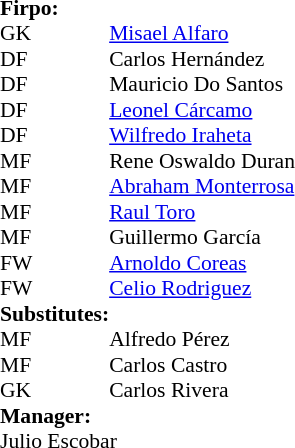<table style="font-size: 90%" cellspacing="0" cellpadding="0" align=right>
<tr>
<td colspan="4"><strong>Firpo:</strong></td>
</tr>
<tr>
<th width="25"></th>
<th width="25"></th>
</tr>
<tr>
<td>GK</td>
<td></td>
<td> <a href='#'>Misael Alfaro</a> </td>
</tr>
<tr>
<td>DF</td>
<td></td>
<td> Carlos Hernández</td>
<td></td>
<td></td>
</tr>
<tr>
<td>DF</td>
<td></td>
<td>  Mauricio Do Santos</td>
</tr>
<tr>
<td>DF</td>
<td></td>
<td>  <a href='#'>Leonel Cárcamo</a></td>
</tr>
<tr>
<td>DF</td>
<td></td>
<td>  <a href='#'>Wilfredo Iraheta</a></td>
</tr>
<tr>
<td>MF</td>
<td></td>
<td>  Rene Oswaldo Duran</td>
</tr>
<tr>
<td>MF</td>
<td></td>
<td>  <a href='#'>Abraham Monterrosa</a></td>
</tr>
<tr>
<td>MF</td>
<td></td>
<td>  <a href='#'>Raul Toro</a></td>
</tr>
<tr>
<td>MF</td>
<td></td>
<td>  Guillermo García</td>
<td></td>
<td></td>
</tr>
<tr>
<td>FW</td>
<td></td>
<td>  <a href='#'>Arnoldo Coreas</a></td>
<td></td>
<td></td>
</tr>
<tr>
<td>FW</td>
<td></td>
<td>  <a href='#'>Celio Rodriguez</a></td>
</tr>
<tr>
<td colspan=2><strong>Substitutes:</strong></td>
</tr>
<tr>
<td>MF</td>
<td></td>
<td> Alfredo Pérez</td>
<td></td>
<td></td>
</tr>
<tr>
<td>MF</td>
<td></td>
<td>  Carlos Castro</td>
<td></td>
<td></td>
</tr>
<tr>
<td>GK</td>
<td></td>
<td> Carlos Rivera</td>
<td></td>
<td></td>
</tr>
<tr>
<td colspan=3><strong>Manager:</strong></td>
</tr>
<tr>
<td colspan=4> Julio Escobar</td>
</tr>
</table>
